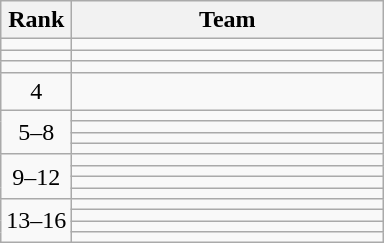<table class="wikitable" style="text-align: center;">
<tr>
<th width=40>Rank</th>
<th width=200>Team</th>
</tr>
<tr>
<td></td>
<td align=left></td>
</tr>
<tr>
<td></td>
<td align=left></td>
</tr>
<tr>
<td></td>
<td align=left></td>
</tr>
<tr>
<td>4</td>
<td align=left></td>
</tr>
<tr>
<td rowspan=4>5–8</td>
<td align=left></td>
</tr>
<tr>
<td align=left></td>
</tr>
<tr>
<td align=left></td>
</tr>
<tr>
<td align=left></td>
</tr>
<tr>
<td rowspan=4>9–12</td>
<td align=left></td>
</tr>
<tr>
<td align=left></td>
</tr>
<tr>
<td align=left></td>
</tr>
<tr>
<td align=left></td>
</tr>
<tr>
<td rowspan=4>13–16</td>
<td align=left></td>
</tr>
<tr>
<td align=left></td>
</tr>
<tr>
<td align=left></td>
</tr>
<tr>
<td align=left></td>
</tr>
</table>
